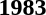<table>
<tr>
<td><strong>1983</strong><br></td>
</tr>
</table>
